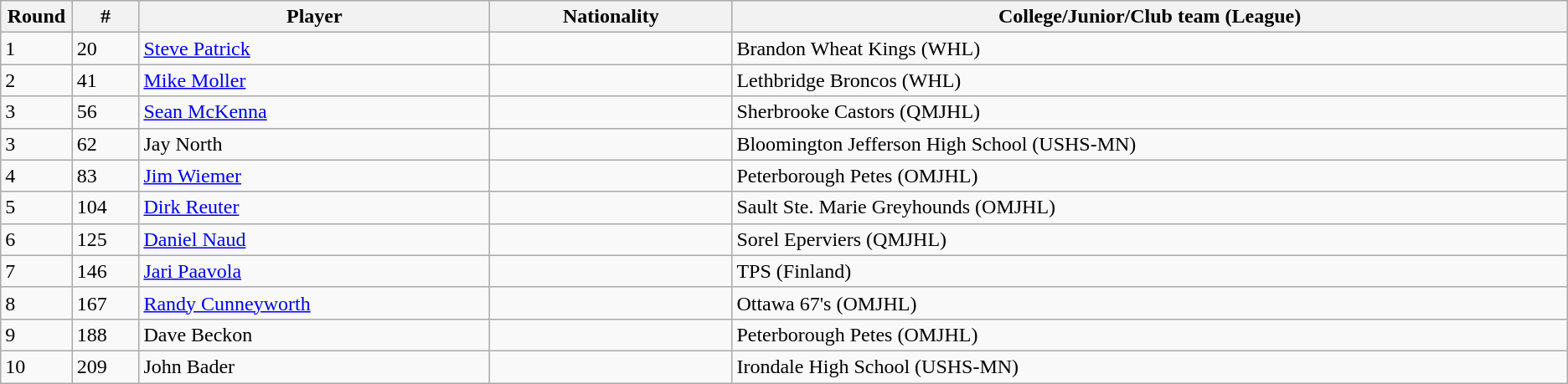<table class="wikitable">
<tr align="center">
<th bgcolor="#DDDDFF" width="4.0%">Round</th>
<th bgcolor="#DDDDFF" width="4.0%">#</th>
<th bgcolor="#DDDDFF" width="21.0%">Player</th>
<th bgcolor="#DDDDFF" width="14.5%">Nationality</th>
<th bgcolor="#DDDDFF" width="50.0%">College/Junior/Club team (League)</th>
</tr>
<tr>
<td>1</td>
<td>20</td>
<td><a href='#'>Steve Patrick</a></td>
<td></td>
<td>Brandon Wheat Kings (WHL)</td>
</tr>
<tr>
<td>2</td>
<td>41</td>
<td><a href='#'>Mike Moller</a></td>
<td></td>
<td>Lethbridge Broncos (WHL)</td>
</tr>
<tr>
<td>3</td>
<td>56</td>
<td><a href='#'>Sean McKenna</a></td>
<td></td>
<td>Sherbrooke Castors (QMJHL)</td>
</tr>
<tr>
<td>3</td>
<td>62</td>
<td>Jay North</td>
<td></td>
<td>Bloomington Jefferson High School (USHS-MN)</td>
</tr>
<tr>
<td>4</td>
<td>83</td>
<td><a href='#'>Jim Wiemer</a></td>
<td></td>
<td>Peterborough Petes (OMJHL)</td>
</tr>
<tr>
<td>5</td>
<td>104</td>
<td><a href='#'>Dirk Reuter</a></td>
<td></td>
<td>Sault Ste. Marie Greyhounds (OMJHL)</td>
</tr>
<tr>
<td>6</td>
<td>125</td>
<td><a href='#'>Daniel Naud</a></td>
<td></td>
<td>Sorel Eperviers (QMJHL)</td>
</tr>
<tr>
<td>7</td>
<td>146</td>
<td><a href='#'>Jari Paavola</a></td>
<td></td>
<td>TPS (Finland)</td>
</tr>
<tr>
<td>8</td>
<td>167</td>
<td><a href='#'>Randy Cunneyworth</a></td>
<td></td>
<td>Ottawa 67's (OMJHL)</td>
</tr>
<tr>
<td>9</td>
<td>188</td>
<td>Dave Beckon</td>
<td></td>
<td>Peterborough Petes (OMJHL)</td>
</tr>
<tr>
<td>10</td>
<td>209</td>
<td>John Bader</td>
<td></td>
<td>Irondale High School (USHS-MN)</td>
</tr>
</table>
